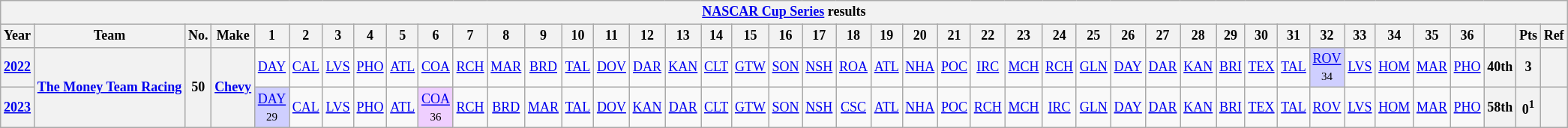<table class="wikitable" style="text-align:center; font-size:75%">
<tr>
<th colspan=43><a href='#'>NASCAR Cup Series</a> results</th>
</tr>
<tr>
<th>Year</th>
<th>Team</th>
<th>No.</th>
<th>Make</th>
<th>1</th>
<th>2</th>
<th>3</th>
<th>4</th>
<th>5</th>
<th>6</th>
<th>7</th>
<th>8</th>
<th>9</th>
<th>10</th>
<th>11</th>
<th>12</th>
<th>13</th>
<th>14</th>
<th>15</th>
<th>16</th>
<th>17</th>
<th>18</th>
<th>19</th>
<th>20</th>
<th>21</th>
<th>22</th>
<th>23</th>
<th>24</th>
<th>25</th>
<th>26</th>
<th>27</th>
<th>28</th>
<th>29</th>
<th>30</th>
<th>31</th>
<th>32</th>
<th>33</th>
<th>34</th>
<th>35</th>
<th>36</th>
<th></th>
<th>Pts</th>
<th>Ref</th>
</tr>
<tr>
<th><a href='#'>2022</a></th>
<th rowspan=2 nowrap><a href='#'>The Money Team Racing</a></th>
<th rowspan=2>50</th>
<th rowspan=2><a href='#'>Chevy</a></th>
<td><a href='#'>DAY</a></td>
<td><a href='#'>CAL</a></td>
<td><a href='#'>LVS</a></td>
<td><a href='#'>PHO</a></td>
<td><a href='#'>ATL</a></td>
<td><a href='#'>COA</a></td>
<td><a href='#'>RCH</a></td>
<td><a href='#'>MAR</a></td>
<td><a href='#'>BRD</a></td>
<td><a href='#'>TAL</a></td>
<td><a href='#'>DOV</a></td>
<td><a href='#'>DAR</a></td>
<td><a href='#'>KAN</a></td>
<td><a href='#'>CLT</a></td>
<td><a href='#'>GTW</a></td>
<td><a href='#'>SON</a></td>
<td><a href='#'>NSH</a></td>
<td><a href='#'>ROA</a></td>
<td><a href='#'>ATL</a></td>
<td><a href='#'>NHA</a></td>
<td><a href='#'>POC</a></td>
<td><a href='#'>IRC</a></td>
<td><a href='#'>MCH</a></td>
<td><a href='#'>RCH</a></td>
<td><a href='#'>GLN</a></td>
<td><a href='#'>DAY</a></td>
<td><a href='#'>DAR</a></td>
<td><a href='#'>KAN</a></td>
<td><a href='#'>BRI</a></td>
<td><a href='#'>TEX</a></td>
<td><a href='#'>TAL</a></td>
<td style="background:#CFCFFF;"><a href='#'>ROV</a><br><small>34</small></td>
<td><a href='#'>LVS</a></td>
<td><a href='#'>HOM</a></td>
<td><a href='#'>MAR</a></td>
<td><a href='#'>PHO</a></td>
<th>40th</th>
<th>3</th>
<th></th>
</tr>
<tr>
<th><a href='#'>2023</a></th>
<td style="background:#CFCFFF;"><a href='#'>DAY</a><br><small>29</small></td>
<td><a href='#'>CAL</a></td>
<td><a href='#'>LVS</a></td>
<td><a href='#'>PHO</a></td>
<td><a href='#'>ATL</a></td>
<td style="background:#EFCFFF;"><a href='#'>COA</a><br><small>36</small></td>
<td><a href='#'>RCH</a></td>
<td><a href='#'>BRD</a></td>
<td><a href='#'>MAR</a></td>
<td><a href='#'>TAL</a></td>
<td><a href='#'>DOV</a></td>
<td><a href='#'>KAN</a></td>
<td><a href='#'>DAR</a></td>
<td><a href='#'>CLT</a></td>
<td><a href='#'>GTW</a></td>
<td><a href='#'>SON</a></td>
<td><a href='#'>NSH</a></td>
<td><a href='#'>CSC</a></td>
<td><a href='#'>ATL</a></td>
<td><a href='#'>NHA</a></td>
<td><a href='#'>POC</a></td>
<td><a href='#'>RCH</a></td>
<td><a href='#'>MCH</a></td>
<td><a href='#'>IRC</a></td>
<td><a href='#'>GLN</a></td>
<td><a href='#'>DAY</a></td>
<td><a href='#'>DAR</a></td>
<td><a href='#'>KAN</a></td>
<td><a href='#'>BRI</a></td>
<td><a href='#'>TEX</a></td>
<td><a href='#'>TAL</a></td>
<td><a href='#'>ROV</a></td>
<td><a href='#'>LVS</a></td>
<td><a href='#'>HOM</a></td>
<td><a href='#'>MAR</a></td>
<td><a href='#'>PHO</a></td>
<th>58th</th>
<th>0<sup>1</sup></th>
<th></th>
</tr>
</table>
